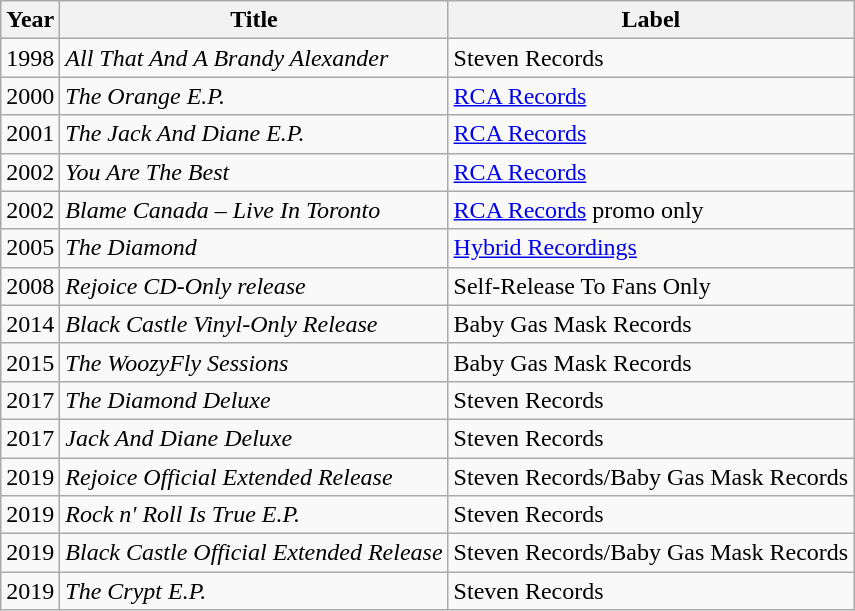<table class="wikitable">
<tr>
<th>Year</th>
<th>Title</th>
<th>Label</th>
</tr>
<tr>
<td>1998</td>
<td><em>All That And A Brandy Alexander</em></td>
<td>Steven Records</td>
</tr>
<tr>
<td>2000</td>
<td><em>The Orange E.P.</em></td>
<td><a href='#'>RCA Records</a></td>
</tr>
<tr>
<td>2001</td>
<td><em>The Jack And Diane E.P.</em></td>
<td><a href='#'>RCA Records</a></td>
</tr>
<tr>
<td>2002</td>
<td><em>You Are The Best</em></td>
<td><a href='#'>RCA Records</a></td>
</tr>
<tr>
<td>2002</td>
<td><em>Blame Canada – Live In Toronto</em></td>
<td><a href='#'>RCA Records</a> promo only</td>
</tr>
<tr>
<td>2005</td>
<td><em>The Diamond</em></td>
<td><a href='#'>Hybrid Recordings</a></td>
</tr>
<tr>
<td>2008</td>
<td><em>Rejoice CD-Only release</em></td>
<td>Self-Release To Fans Only</td>
</tr>
<tr>
<td>2014</td>
<td><em>Black Castle Vinyl-Only Release</em></td>
<td>Baby Gas Mask Records</td>
</tr>
<tr>
<td>2015</td>
<td><em>The WoozyFly Sessions</em></td>
<td>Baby Gas Mask Records</td>
</tr>
<tr>
<td>2017</td>
<td><em>The Diamond Deluxe</em></td>
<td>Steven Records</td>
</tr>
<tr>
<td>2017</td>
<td><em>Jack And Diane Deluxe</em></td>
<td>Steven Records</td>
</tr>
<tr>
<td>2019</td>
<td><em>Rejoice Official Extended Release</em></td>
<td>Steven Records/Baby Gas Mask Records</td>
</tr>
<tr>
<td>2019</td>
<td><em>Rock n' Roll Is True E.P.</em></td>
<td>Steven Records</td>
</tr>
<tr>
<td>2019</td>
<td><em>Black Castle Official Extended Release</em></td>
<td>Steven Records/Baby Gas Mask Records</td>
</tr>
<tr>
<td>2019</td>
<td><em>The Crypt E.P.</em></td>
<td>Steven Records</td>
</tr>
</table>
